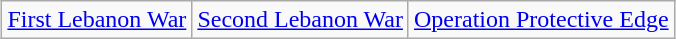<table class="wikitable" style="text-align:center;margin:1em auto;">
<tr>
<td><a href='#'>First Lebanon War</a></td>
<td><a href='#'>Second Lebanon War</a></td>
<td><a href='#'>Operation Protective Edge</a></td>
</tr>
</table>
